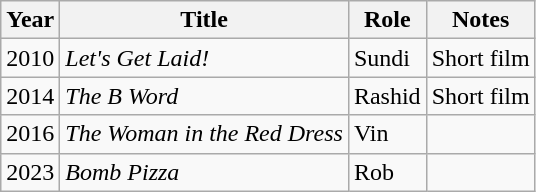<table class = "wikitable sortable">
<tr>
<th>Year</th>
<th>Title</th>
<th>Role</th>
<th>Notes</th>
</tr>
<tr>
<td>2010</td>
<td><em>Let's Get Laid!</em></td>
<td>Sundi</td>
<td>Short film</td>
</tr>
<tr>
<td>2014</td>
<td><em>The B Word</em></td>
<td>Rashid</td>
<td>Short film</td>
</tr>
<tr>
<td>2016</td>
<td><em>The Woman in the Red Dress</em></td>
<td>Vin</td>
<td></td>
</tr>
<tr>
<td>2023</td>
<td><em>Bomb Pizza</em></td>
<td>Rob</td>
<td></td>
</tr>
</table>
